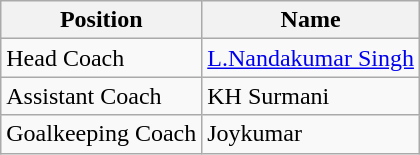<table class="wikitable">
<tr>
<th>Position</th>
<th>Name</th>
</tr>
<tr>
<td>Head Coach</td>
<td> <a href='#'>L.Nandakumar Singh</a></td>
</tr>
<tr>
<td>Assistant Coach</td>
<td> KH Surmani</td>
</tr>
<tr>
<td>Goalkeeping Coach</td>
<td> Joykumar</td>
</tr>
</table>
